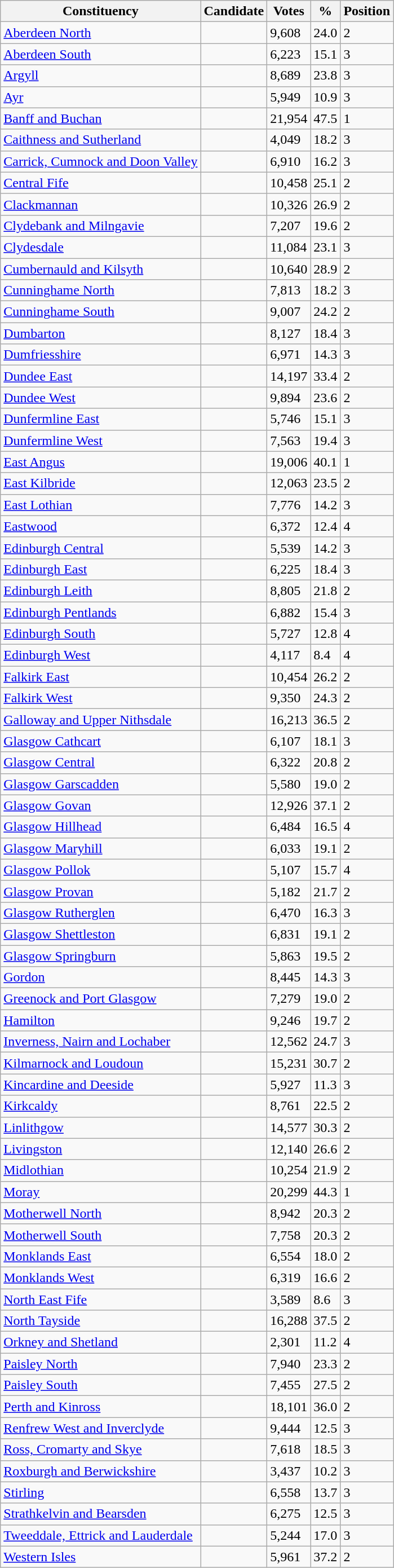<table class="wikitable sortable">
<tr>
<th>Constituency</th>
<th>Candidate</th>
<th>Votes</th>
<th>%</th>
<th>Position</th>
</tr>
<tr>
<td><a href='#'>Aberdeen North</a></td>
<td></td>
<td>9,608</td>
<td>24.0</td>
<td>2</td>
</tr>
<tr>
<td><a href='#'>Aberdeen South</a></td>
<td></td>
<td>6,223</td>
<td>15.1</td>
<td>3</td>
</tr>
<tr>
<td><a href='#'>Argyll</a></td>
<td></td>
<td>8,689</td>
<td>23.8</td>
<td>3</td>
</tr>
<tr>
<td><a href='#'>Ayr</a></td>
<td></td>
<td>5,949</td>
<td>10.9</td>
<td>3</td>
</tr>
<tr>
<td><a href='#'>Banff and Buchan</a></td>
<td></td>
<td>21,954</td>
<td>47.5</td>
<td>1</td>
</tr>
<tr>
<td><a href='#'>Caithness and Sutherland</a></td>
<td></td>
<td>4,049</td>
<td>18.2</td>
<td>3</td>
</tr>
<tr>
<td><a href='#'>Carrick, Cumnock and Doon Valley</a></td>
<td></td>
<td>6,910</td>
<td>16.2</td>
<td>3</td>
</tr>
<tr>
<td><a href='#'>Central Fife</a></td>
<td></td>
<td>10,458</td>
<td>25.1</td>
<td>2</td>
</tr>
<tr>
<td><a href='#'>Clackmannan</a></td>
<td></td>
<td>10,326</td>
<td>26.9</td>
<td>2</td>
</tr>
<tr>
<td><a href='#'>Clydebank and Milngavie</a></td>
<td></td>
<td>7,207</td>
<td>19.6</td>
<td>2</td>
</tr>
<tr>
<td><a href='#'>Clydesdale</a></td>
<td></td>
<td>11,084</td>
<td>23.1</td>
<td>3</td>
</tr>
<tr>
<td><a href='#'>Cumbernauld and Kilsyth</a></td>
<td></td>
<td>10,640</td>
<td>28.9</td>
<td>2</td>
</tr>
<tr>
<td><a href='#'>Cunninghame North</a></td>
<td></td>
<td>7,813</td>
<td>18.2</td>
<td>3</td>
</tr>
<tr>
<td><a href='#'>Cunninghame South</a></td>
<td></td>
<td>9,007</td>
<td>24.2</td>
<td>2</td>
</tr>
<tr>
<td><a href='#'>Dumbarton</a></td>
<td></td>
<td>8,127</td>
<td>18.4</td>
<td>3</td>
</tr>
<tr>
<td><a href='#'>Dumfriesshire</a></td>
<td></td>
<td>6,971</td>
<td>14.3</td>
<td>3</td>
</tr>
<tr>
<td><a href='#'>Dundee East</a></td>
<td></td>
<td>14,197</td>
<td>33.4</td>
<td>2</td>
</tr>
<tr>
<td><a href='#'>Dundee West</a></td>
<td></td>
<td>9,894</td>
<td>23.6</td>
<td>2</td>
</tr>
<tr>
<td><a href='#'>Dunfermline East</a></td>
<td></td>
<td>5,746</td>
<td>15.1</td>
<td>3</td>
</tr>
<tr>
<td><a href='#'>Dunfermline West</a></td>
<td></td>
<td>7,563</td>
<td>19.4</td>
<td>3</td>
</tr>
<tr>
<td><a href='#'>East Angus</a></td>
<td></td>
<td>19,006</td>
<td>40.1</td>
<td>1</td>
</tr>
<tr>
<td><a href='#'>East Kilbride</a></td>
<td></td>
<td>12,063</td>
<td>23.5</td>
<td>2</td>
</tr>
<tr>
<td><a href='#'>East Lothian</a></td>
<td></td>
<td>7,776</td>
<td>14.2</td>
<td>3</td>
</tr>
<tr>
<td><a href='#'>Eastwood</a></td>
<td></td>
<td>6,372</td>
<td>12.4</td>
<td>4</td>
</tr>
<tr>
<td><a href='#'>Edinburgh Central</a></td>
<td></td>
<td>5,539</td>
<td>14.2</td>
<td>3</td>
</tr>
<tr>
<td><a href='#'>Edinburgh East</a></td>
<td></td>
<td>6,225</td>
<td>18.4</td>
<td>3</td>
</tr>
<tr>
<td><a href='#'>Edinburgh Leith</a></td>
<td></td>
<td>8,805</td>
<td>21.8</td>
<td>2</td>
</tr>
<tr>
<td><a href='#'>Edinburgh Pentlands</a></td>
<td></td>
<td>6,882</td>
<td>15.4</td>
<td>3</td>
</tr>
<tr>
<td><a href='#'>Edinburgh South</a></td>
<td></td>
<td>5,727</td>
<td>12.8</td>
<td>4</td>
</tr>
<tr>
<td><a href='#'>Edinburgh West</a></td>
<td></td>
<td>4,117</td>
<td>8.4</td>
<td>4</td>
</tr>
<tr>
<td><a href='#'>Falkirk East</a></td>
<td></td>
<td>10,454</td>
<td>26.2</td>
<td>2</td>
</tr>
<tr>
<td><a href='#'>Falkirk West</a></td>
<td></td>
<td>9,350</td>
<td>24.3</td>
<td>2</td>
</tr>
<tr>
<td><a href='#'>Galloway and Upper Nithsdale</a></td>
<td></td>
<td>16,213</td>
<td>36.5</td>
<td>2</td>
</tr>
<tr>
<td><a href='#'>Glasgow Cathcart</a></td>
<td></td>
<td>6,107</td>
<td>18.1</td>
<td>3</td>
</tr>
<tr>
<td><a href='#'>Glasgow Central</a></td>
<td></td>
<td>6,322</td>
<td>20.8</td>
<td>2</td>
</tr>
<tr>
<td><a href='#'>Glasgow Garscadden</a></td>
<td></td>
<td>5,580</td>
<td>19.0</td>
<td>2</td>
</tr>
<tr>
<td><a href='#'>Glasgow Govan</a></td>
<td></td>
<td>12,926</td>
<td>37.1</td>
<td>2</td>
</tr>
<tr>
<td><a href='#'>Glasgow Hillhead</a></td>
<td></td>
<td>6,484</td>
<td>16.5</td>
<td>4</td>
</tr>
<tr>
<td><a href='#'>Glasgow Maryhill</a></td>
<td></td>
<td>6,033</td>
<td>19.1</td>
<td>2</td>
</tr>
<tr>
<td><a href='#'>Glasgow Pollok</a></td>
<td></td>
<td>5,107</td>
<td>15.7</td>
<td>4</td>
</tr>
<tr>
<td><a href='#'>Glasgow Provan</a></td>
<td></td>
<td>5,182</td>
<td>21.7</td>
<td>2</td>
</tr>
<tr>
<td><a href='#'>Glasgow Rutherglen</a></td>
<td></td>
<td>6,470</td>
<td>16.3</td>
<td>3</td>
</tr>
<tr>
<td><a href='#'>Glasgow Shettleston</a></td>
<td></td>
<td>6,831</td>
<td>19.1</td>
<td>2</td>
</tr>
<tr>
<td><a href='#'>Glasgow Springburn</a></td>
<td></td>
<td>5,863</td>
<td>19.5</td>
<td>2</td>
</tr>
<tr>
<td><a href='#'>Gordon</a></td>
<td></td>
<td>8,445</td>
<td>14.3</td>
<td>3</td>
</tr>
<tr>
<td><a href='#'>Greenock and Port Glasgow</a></td>
<td></td>
<td>7,279</td>
<td>19.0</td>
<td>2</td>
</tr>
<tr>
<td><a href='#'>Hamilton</a></td>
<td></td>
<td>9,246</td>
<td>19.7</td>
<td>2</td>
</tr>
<tr>
<td><a href='#'>Inverness, Nairn and Lochaber</a></td>
<td></td>
<td>12,562</td>
<td>24.7</td>
<td>3</td>
</tr>
<tr>
<td><a href='#'>Kilmarnock and Loudoun</a></td>
<td></td>
<td>15,231</td>
<td>30.7</td>
<td>2</td>
</tr>
<tr>
<td><a href='#'>Kincardine and Deeside</a></td>
<td></td>
<td>5,927</td>
<td>11.3</td>
<td>3</td>
</tr>
<tr>
<td><a href='#'>Kirkcaldy</a></td>
<td></td>
<td>8,761</td>
<td>22.5</td>
<td>2</td>
</tr>
<tr>
<td><a href='#'>Linlithgow</a></td>
<td></td>
<td>14,577</td>
<td>30.3</td>
<td>2</td>
</tr>
<tr>
<td><a href='#'>Livingston</a></td>
<td></td>
<td>12,140</td>
<td>26.6</td>
<td>2</td>
</tr>
<tr>
<td><a href='#'>Midlothian</a></td>
<td></td>
<td>10,254</td>
<td>21.9</td>
<td>2</td>
</tr>
<tr>
<td><a href='#'>Moray</a></td>
<td></td>
<td>20,299</td>
<td>44.3</td>
<td>1</td>
</tr>
<tr>
<td><a href='#'>Motherwell North</a></td>
<td></td>
<td>8,942</td>
<td>20.3</td>
<td>2</td>
</tr>
<tr>
<td><a href='#'>Motherwell South</a></td>
<td></td>
<td>7,758</td>
<td>20.3</td>
<td>2</td>
</tr>
<tr>
<td><a href='#'>Monklands East</a></td>
<td></td>
<td>6,554</td>
<td>18.0</td>
<td>2</td>
</tr>
<tr>
<td><a href='#'>Monklands West</a></td>
<td></td>
<td>6,319</td>
<td>16.6</td>
<td>2</td>
</tr>
<tr>
<td><a href='#'>North East Fife</a></td>
<td></td>
<td>3,589</td>
<td>8.6</td>
<td>3</td>
</tr>
<tr>
<td><a href='#'>North Tayside</a></td>
<td></td>
<td>16,288</td>
<td>37.5</td>
<td>2</td>
</tr>
<tr>
<td><a href='#'>Orkney and Shetland</a></td>
<td></td>
<td>2,301</td>
<td>11.2</td>
<td>4</td>
</tr>
<tr>
<td><a href='#'>Paisley North</a></td>
<td></td>
<td>7,940</td>
<td>23.3</td>
<td>2</td>
</tr>
<tr>
<td><a href='#'>Paisley South</a></td>
<td></td>
<td>7,455</td>
<td>27.5</td>
<td>2</td>
</tr>
<tr>
<td><a href='#'>Perth and Kinross</a></td>
<td></td>
<td>18,101</td>
<td>36.0</td>
<td>2</td>
</tr>
<tr>
<td><a href='#'>Renfrew West and Inverclyde</a></td>
<td></td>
<td>9,444</td>
<td>12.5</td>
<td>3</td>
</tr>
<tr>
<td><a href='#'>Ross, Cromarty and Skye</a></td>
<td></td>
<td>7,618</td>
<td>18.5</td>
<td>3</td>
</tr>
<tr>
<td><a href='#'>Roxburgh and Berwickshire</a></td>
<td></td>
<td>3,437</td>
<td>10.2</td>
<td>3</td>
</tr>
<tr>
<td><a href='#'>Stirling</a></td>
<td></td>
<td>6,558</td>
<td>13.7</td>
<td>3</td>
</tr>
<tr>
<td><a href='#'>Strathkelvin and Bearsden</a></td>
<td></td>
<td>6,275</td>
<td>12.5</td>
<td>3</td>
</tr>
<tr>
<td><a href='#'>Tweeddale, Ettrick and Lauderdale</a></td>
<td></td>
<td>5,244</td>
<td>17.0</td>
<td>3</td>
</tr>
<tr>
<td><a href='#'>Western Isles</a></td>
<td></td>
<td>5,961</td>
<td>37.2</td>
<td>2</td>
</tr>
</table>
